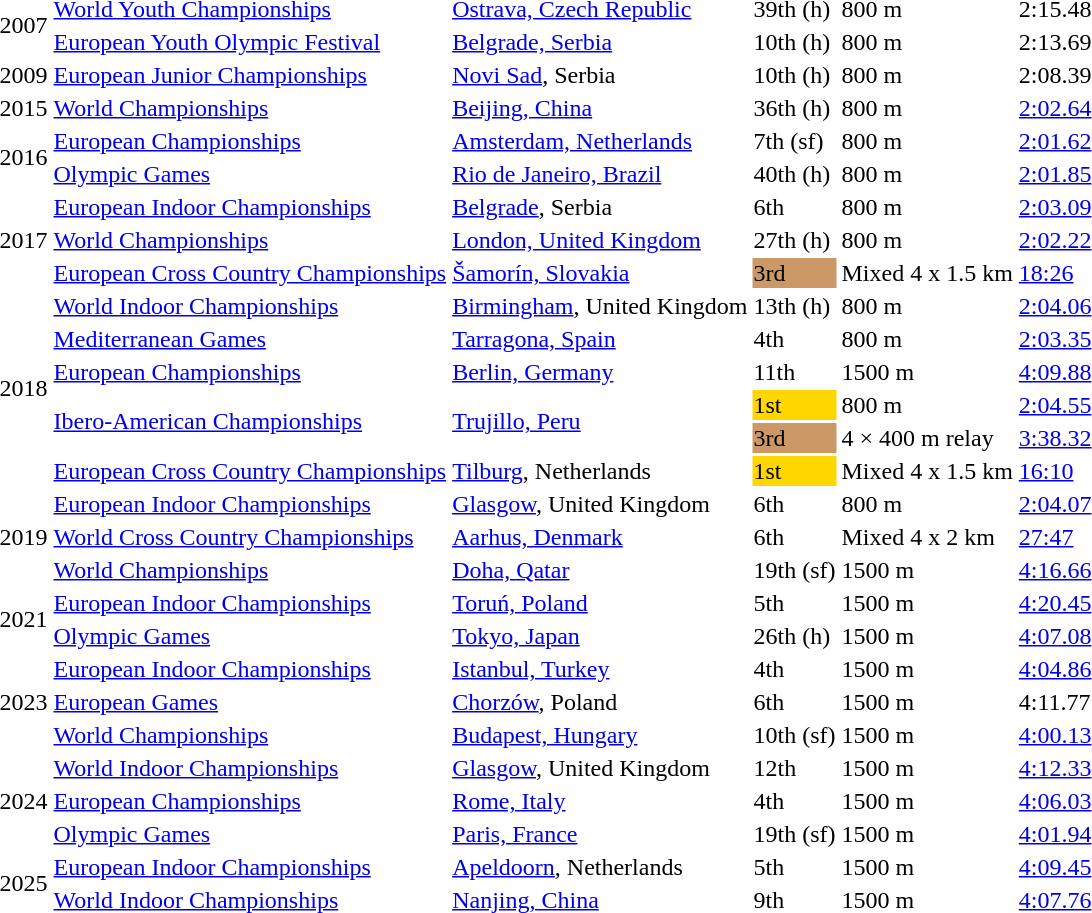<table>
<tr>
<td rowspan=2>2007</td>
<td><a href='#'>World Youth Championships</a></td>
<td><a href='#'>Ostrava, Czech Republic</a></td>
<td>39th (h)</td>
<td>800 m</td>
<td>2:15.48</td>
</tr>
<tr>
<td><a href='#'>European Youth Olympic Festival</a></td>
<td><a href='#'>Belgrade, Serbia</a></td>
<td>10th (h)</td>
<td>800 m</td>
<td>2:13.69</td>
</tr>
<tr>
<td>2009</td>
<td><a href='#'>European Junior Championships</a></td>
<td><a href='#'>Novi Sad</a>, Serbia</td>
<td>10th (h)</td>
<td>800 m</td>
<td>2:08.39</td>
</tr>
<tr>
<td>2015</td>
<td><a href='#'>World Championships</a></td>
<td><a href='#'>Beijing, China</a></td>
<td>36th (h)</td>
<td>800 m</td>
<td><a href='#'>2:02.64</a></td>
</tr>
<tr>
<td rowspan=2>2016</td>
<td><a href='#'>European Championships</a></td>
<td><a href='#'>Amsterdam, Netherlands</a></td>
<td>7th (sf)</td>
<td>800 m</td>
<td><a href='#'>2:01.62</a></td>
</tr>
<tr>
<td><a href='#'>Olympic Games</a></td>
<td><a href='#'>Rio de Janeiro, Brazil</a></td>
<td>40th (h)</td>
<td>800 m</td>
<td><a href='#'>2:01.85</a></td>
</tr>
<tr>
<td rowspan=3>2017</td>
<td><a href='#'>European Indoor Championships</a></td>
<td><a href='#'>Belgrade</a>, Serbia</td>
<td>6th</td>
<td>800 m </td>
<td><a href='#'>2:03.09</a></td>
</tr>
<tr>
<td><a href='#'>World Championships</a></td>
<td><a href='#'>London, United Kingdom</a></td>
<td>27th (h)</td>
<td>800 m</td>
<td><a href='#'>2:02.22</a></td>
</tr>
<tr>
<td><a href='#'>European Cross Country Championships</a></td>
<td><a href='#'>Šamorín, Slovakia</a></td>
<td bgcolor=cc9966>3rd</td>
<td>Mixed 4 x 1.5 km </td>
<td><a href='#'>18:26</a></td>
</tr>
<tr>
<td rowspan=6>2018</td>
<td><a href='#'>World Indoor Championships</a></td>
<td><a href='#'>Birmingham</a>, United Kingdom</td>
<td>13th (h)</td>
<td>800 m </td>
<td><a href='#'>2:04.06</a></td>
</tr>
<tr>
<td><a href='#'>Mediterranean Games</a></td>
<td><a href='#'>Tarragona, Spain</a></td>
<td>4th</td>
<td>800 m</td>
<td><a href='#'>2:03.35</a></td>
</tr>
<tr>
<td><a href='#'>European Championships</a></td>
<td><a href='#'>Berlin, Germany</a></td>
<td>11th</td>
<td>1500 m</td>
<td><a href='#'>4:09.88</a></td>
</tr>
<tr>
<td rowspan=2><a href='#'>Ibero-American Championships</a></td>
<td rowspan=2><a href='#'>Trujillo, Peru</a></td>
<td bgcolor=gold>1st</td>
<td>800 m</td>
<td><a href='#'>2:04.55</a></td>
</tr>
<tr>
<td bgcolor=cc9966>3rd</td>
<td>4 × 400 m relay</td>
<td><a href='#'>3:38.32</a></td>
</tr>
<tr>
<td><a href='#'>European Cross Country Championships</a></td>
<td><a href='#'>Tilburg</a>, Netherlands</td>
<td bgcolor=gold>1st</td>
<td>Mixed 4 x 1.5 km </td>
<td><a href='#'>16:10</a></td>
</tr>
<tr>
<td rowspan=3>2019</td>
<td><a href='#'>European Indoor Championships</a></td>
<td><a href='#'>Glasgow</a>, United Kingdom</td>
<td>6th</td>
<td>800 m </td>
<td><a href='#'>2:04.07</a></td>
</tr>
<tr>
<td><a href='#'>World Cross Country Championships</a></td>
<td><a href='#'>Aarhus, Denmark</a></td>
<td>6th</td>
<td>Mixed 4 x 2 km </td>
<td><a href='#'>27:47</a></td>
</tr>
<tr>
<td><a href='#'>World Championships</a></td>
<td><a href='#'>Doha, Qatar</a></td>
<td>19th (sf)</td>
<td>1500 m</td>
<td><a href='#'>4:16.66</a></td>
</tr>
<tr>
<td rowspan=2>2021</td>
<td><a href='#'>European Indoor Championships</a></td>
<td><a href='#'>Toruń, Poland</a></td>
<td>5th</td>
<td>1500 m </td>
<td><a href='#'>4:20.45</a></td>
</tr>
<tr>
<td><a href='#'>Olympic Games</a></td>
<td><a href='#'>Tokyo, Japan</a></td>
<td>26th (h)</td>
<td>1500 m</td>
<td><a href='#'>4:07.08</a></td>
</tr>
<tr>
<td rowspan=3>2023</td>
<td><a href='#'>European Indoor Championships</a></td>
<td><a href='#'>Istanbul, Turkey</a></td>
<td>4th</td>
<td>1500 m </td>
<td><a href='#'>4:04.86</a></td>
</tr>
<tr>
<td><a href='#'>European Games</a></td>
<td><a href='#'>Chorzów</a>, Poland</td>
<td>6th</td>
<td>1500 m</td>
<td>4:11.77</td>
</tr>
<tr>
<td><a href='#'>World Championships</a></td>
<td><a href='#'>Budapest, Hungary</a></td>
<td>10th (sf)</td>
<td>1500 m</td>
<td><a href='#'>4:00.13</a></td>
</tr>
<tr>
<td rowspan=3>2024</td>
<td><a href='#'>World Indoor Championships</a></td>
<td><a href='#'>Glasgow</a>, United Kingdom</td>
<td>12th</td>
<td>1500 m </td>
<td><a href='#'>4:12.33</a></td>
</tr>
<tr>
<td><a href='#'>European Championships</a></td>
<td><a href='#'>Rome, Italy</a></td>
<td>4th</td>
<td>1500 m</td>
<td><a href='#'>4:06.03</a></td>
</tr>
<tr>
<td><a href='#'>Olympic Games</a></td>
<td><a href='#'>Paris, France</a></td>
<td>19th (sf)</td>
<td>1500 m</td>
<td><a href='#'>4:01.94</a></td>
</tr>
<tr>
<td rowspan=2>2025</td>
<td><a href='#'>European Indoor Championships</a></td>
<td><a href='#'>Apeldoorn</a>, Netherlands</td>
<td>5th</td>
<td>1500 m </td>
<td><a href='#'>4:09.45</a></td>
</tr>
<tr>
<td><a href='#'>World Indoor Championships</a></td>
<td><a href='#'>Nanjing, China</a></td>
<td>9th</td>
<td>1500 m</td>
<td><a href='#'>4:07.76</a></td>
</tr>
</table>
